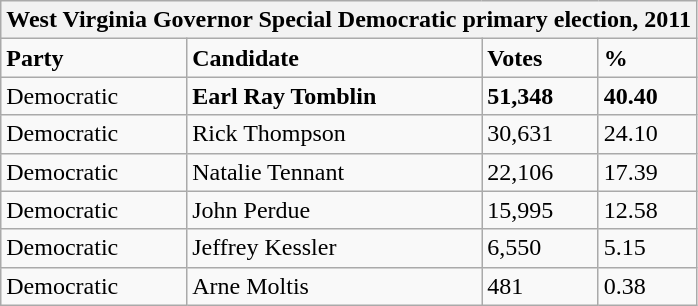<table class="wikitable">
<tr>
<th colspan="4">West Virginia Governor Special Democratic primary election, 2011</th>
</tr>
<tr>
<td><strong>Party</strong></td>
<td><strong>Candidate</strong></td>
<td><strong>Votes</strong></td>
<td><strong>%</strong></td>
</tr>
<tr>
<td>Democratic</td>
<td><strong>Earl Ray Tomblin</strong></td>
<td><strong>51,348</strong></td>
<td><strong>40.40</strong></td>
</tr>
<tr>
<td>Democratic</td>
<td>Rick Thompson</td>
<td>30,631</td>
<td>24.10</td>
</tr>
<tr>
<td>Democratic</td>
<td>Natalie Tennant</td>
<td>22,106</td>
<td>17.39</td>
</tr>
<tr>
<td>Democratic</td>
<td>John Perdue</td>
<td>15,995</td>
<td>12.58</td>
</tr>
<tr>
<td>Democratic</td>
<td>Jeffrey Kessler</td>
<td>6,550</td>
<td>5.15</td>
</tr>
<tr>
<td>Democratic</td>
<td>Arne Moltis</td>
<td>481</td>
<td>0.38</td>
</tr>
</table>
